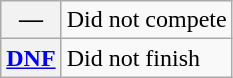<table class="wikitable">
<tr>
<th scope="row">—</th>
<td>Did not compete</td>
</tr>
<tr>
<th scope="row"><a href='#'>DNF</a></th>
<td>Did not finish</td>
</tr>
</table>
